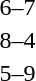<table style="text-align:center">
<tr>
<th width=200></th>
<th width=100></th>
<th width=200></th>
</tr>
<tr>
<td align=right></td>
<td>6–7</td>
<td align=left><strong></strong></td>
</tr>
<tr>
<td align=right><strong></strong></td>
<td>8–4</td>
<td align=left></td>
</tr>
<tr>
<td align=right></td>
<td>5–9</td>
<td align=left><strong></strong></td>
</tr>
</table>
